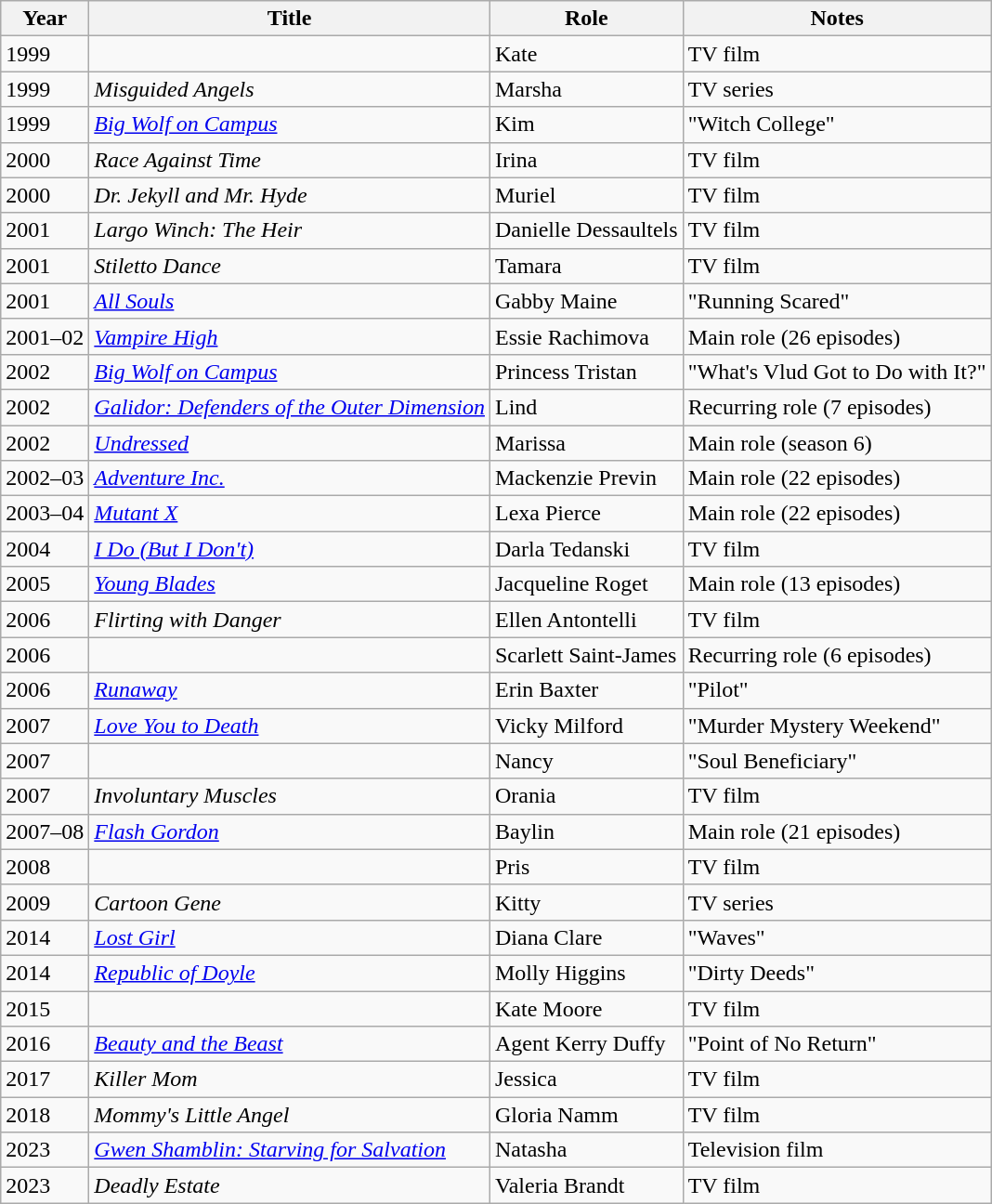<table class="wikitable sortable">
<tr>
<th>Year</th>
<th>Title</th>
<th>Role</th>
<th class="unsortable">Notes</th>
</tr>
<tr>
<td>1999</td>
<td><em></em></td>
<td>Kate</td>
<td>TV film</td>
</tr>
<tr>
<td>1999</td>
<td><em>Misguided Angels</em></td>
<td>Marsha</td>
<td>TV series</td>
</tr>
<tr>
<td>1999</td>
<td><em><a href='#'>Big Wolf on Campus</a></em></td>
<td>Kim</td>
<td>"Witch College"</td>
</tr>
<tr>
<td>2000</td>
<td><em>Race Against Time</em></td>
<td>Irina</td>
<td>TV film</td>
</tr>
<tr>
<td>2000</td>
<td><em>Dr. Jekyll and Mr. Hyde</em></td>
<td>Muriel</td>
<td>TV film</td>
</tr>
<tr>
<td>2001</td>
<td><em>Largo Winch: The Heir</em></td>
<td>Danielle Dessaultels</td>
<td>TV film</td>
</tr>
<tr>
<td>2001</td>
<td><em>Stiletto Dance</em></td>
<td>Tamara</td>
<td>TV film</td>
</tr>
<tr>
<td>2001</td>
<td><em><a href='#'>All Souls</a></em></td>
<td>Gabby Maine</td>
<td>"Running Scared"</td>
</tr>
<tr>
<td>2001–02</td>
<td><em><a href='#'>Vampire High</a></em></td>
<td>Essie Rachimova</td>
<td>Main role (26 episodes)</td>
</tr>
<tr>
<td>2002</td>
<td><em><a href='#'>Big Wolf on Campus</a></em></td>
<td>Princess Tristan</td>
<td>"What's Vlud Got to Do with It?"</td>
</tr>
<tr>
<td>2002</td>
<td><em><a href='#'>Galidor: Defenders of the Outer Dimension</a></em></td>
<td>Lind</td>
<td>Recurring role (7 episodes)</td>
</tr>
<tr>
<td>2002</td>
<td><em><a href='#'>Undressed</a></em></td>
<td>Marissa</td>
<td>Main role (season 6)</td>
</tr>
<tr>
<td>2002–03</td>
<td><em><a href='#'>Adventure Inc.</a></em></td>
<td>Mackenzie Previn</td>
<td>Main role (22 episodes)</td>
</tr>
<tr>
<td>2003–04</td>
<td><em><a href='#'>Mutant X</a></em></td>
<td>Lexa Pierce</td>
<td>Main role (22 episodes)</td>
</tr>
<tr>
<td>2004</td>
<td><em><a href='#'>I Do (But I Don't)</a></em></td>
<td>Darla Tedanski</td>
<td>TV film</td>
</tr>
<tr>
<td>2005</td>
<td><em><a href='#'>Young Blades</a></em></td>
<td>Jacqueline Roget</td>
<td>Main role (13 episodes)</td>
</tr>
<tr>
<td>2006</td>
<td><em>Flirting with Danger</em></td>
<td>Ellen Antontelli</td>
<td>TV film</td>
</tr>
<tr>
<td>2006</td>
<td><em></em></td>
<td>Scarlett Saint-James</td>
<td>Recurring role (6 episodes)</td>
</tr>
<tr>
<td>2006</td>
<td><em><a href='#'>Runaway</a></em></td>
<td>Erin Baxter</td>
<td>"Pilot"</td>
</tr>
<tr>
<td>2007</td>
<td><em><a href='#'>Love You to Death</a></em></td>
<td>Vicky Milford</td>
<td>"Murder Mystery Weekend"</td>
</tr>
<tr>
<td>2007</td>
<td><em></em></td>
<td>Nancy</td>
<td>"Soul Beneficiary"</td>
</tr>
<tr>
<td>2007</td>
<td><em>Involuntary Muscles</em></td>
<td>Orania</td>
<td>TV film</td>
</tr>
<tr>
<td>2007–08</td>
<td><em><a href='#'>Flash Gordon</a></em></td>
<td>Baylin</td>
<td>Main role (21 episodes)</td>
</tr>
<tr>
<td>2008</td>
<td><em></em></td>
<td>Pris</td>
<td>TV film</td>
</tr>
<tr>
<td>2009</td>
<td><em>Cartoon Gene</em></td>
<td>Kitty</td>
<td>TV series</td>
</tr>
<tr>
<td>2014</td>
<td><em><a href='#'>Lost Girl</a></em></td>
<td>Diana Clare</td>
<td>"Waves"</td>
</tr>
<tr>
<td>2014</td>
<td><em><a href='#'>Republic of Doyle</a></em></td>
<td>Molly Higgins</td>
<td>"Dirty Deeds"</td>
</tr>
<tr>
<td>2015</td>
<td><em></em></td>
<td>Kate Moore</td>
<td>TV film</td>
</tr>
<tr>
<td>2016</td>
<td><em><a href='#'>Beauty and the Beast</a></em></td>
<td>Agent Kerry Duffy</td>
<td>"Point of No Return"</td>
</tr>
<tr>
<td>2017</td>
<td><em>Killer Mom</em></td>
<td>Jessica</td>
<td>TV film</td>
</tr>
<tr>
<td>2018</td>
<td><em>Mommy's Little Angel</em></td>
<td>Gloria Namm</td>
<td>TV film</td>
</tr>
<tr>
<td>2023</td>
<td><em><a href='#'>Gwen Shamblin: Starving for Salvation</a></em></td>
<td>Natasha</td>
<td>Television film</td>
</tr>
<tr>
<td>2023</td>
<td><em>Deadly Estate</em></td>
<td>Valeria Brandt</td>
<td>TV film</td>
</tr>
</table>
